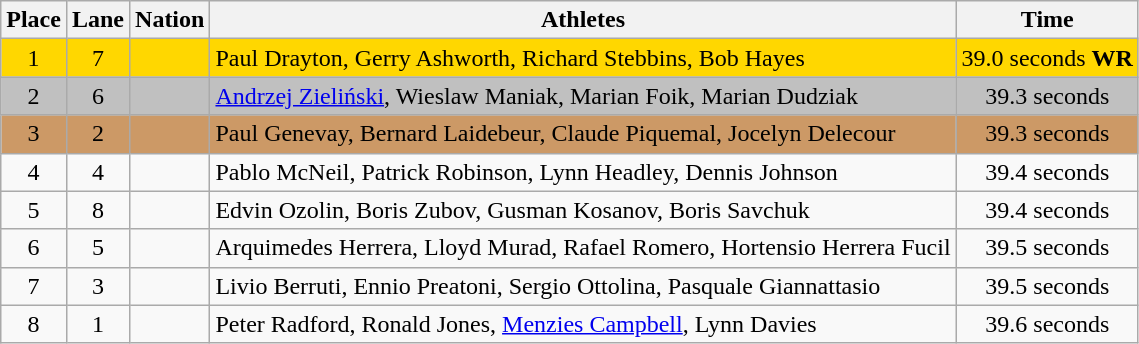<table class=wikitable>
<tr>
<th>Place</th>
<th>Lane</th>
<th>Nation</th>
<th>Athletes</th>
<th>Time</th>
</tr>
<tr align=center bgcolor=gold>
<td>1</td>
<td>7</td>
<td align=left></td>
<td align=left>Paul Drayton, Gerry Ashworth, Richard Stebbins, Bob Hayes</td>
<td>39.0 seconds <strong>WR</strong></td>
</tr>
<tr align=center bgcolor=silver>
<td>2</td>
<td>6</td>
<td align=left></td>
<td align=left><a href='#'>Andrzej Zieliński</a>, Wieslaw Maniak, Marian Foik, Marian Dudziak</td>
<td>39.3 seconds</td>
</tr>
<tr align=center bgcolor=cc9966>
<td>3</td>
<td>2</td>
<td align=left></td>
<td align=left>Paul Genevay, Bernard Laidebeur, Claude Piquemal, Jocelyn Delecour</td>
<td>39.3 seconds</td>
</tr>
<tr align=center>
<td>4</td>
<td>4</td>
<td align=left></td>
<td align=left>Pablo McNeil, Patrick Robinson, Lynn Headley, Dennis Johnson</td>
<td>39.4 seconds</td>
</tr>
<tr align=center>
<td>5</td>
<td>8</td>
<td align=left></td>
<td align=left>Edvin Ozolin, Boris Zubov, Gusman Kosanov, Boris Savchuk</td>
<td>39.4 seconds</td>
</tr>
<tr align=center>
<td>6</td>
<td>5</td>
<td align=left></td>
<td align=left>Arquimedes Herrera, Lloyd Murad, Rafael Romero, Hortensio Herrera Fucil</td>
<td>39.5 seconds</td>
</tr>
<tr align=center>
<td>7</td>
<td>3</td>
<td align=left></td>
<td align=left>Livio Berruti, Ennio Preatoni, Sergio Ottolina, Pasquale Giannattasio</td>
<td>39.5 seconds</td>
</tr>
<tr align=center>
<td>8</td>
<td>1</td>
<td align=left></td>
<td align=left>Peter Radford, Ronald Jones, <a href='#'>Menzies Campbell</a>, Lynn Davies</td>
<td>39.6 seconds</td>
</tr>
</table>
